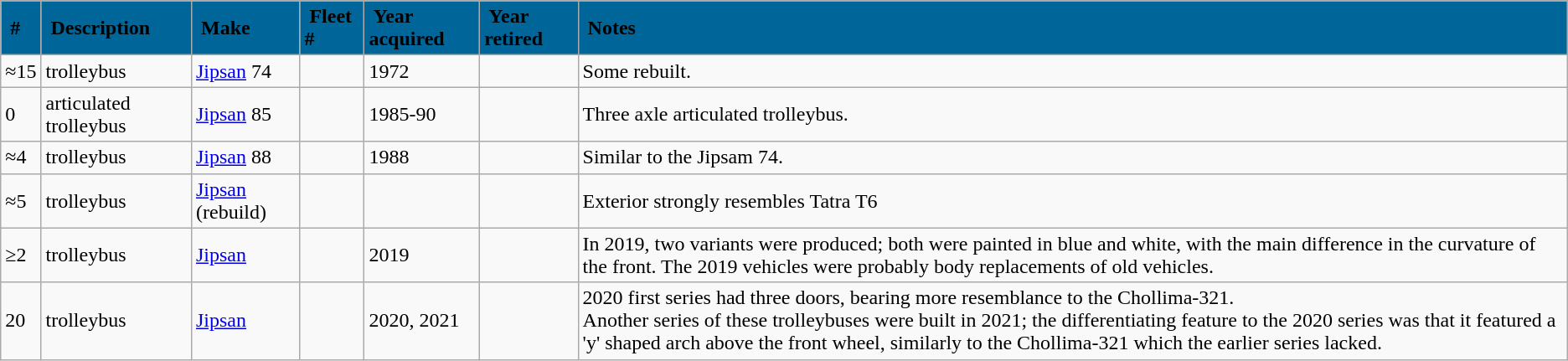<table class="wikitable" style="border-collapse: collapse;">
<tr ---- bgcolor="#006699">
<td><strong><span> #</span></strong></td>
<td><strong><span> Description </span></strong></td>
<td><strong><span> Make</span></strong></td>
<td><strong><span> Fleet #</span></strong></td>
<td><strong><span> Year acquired </span></strong></td>
<td><strong><span> Year retired </span></strong></td>
<td><strong><span> Notes </span></strong></td>
</tr>
<tr>
<td>≈15</td>
<td>trolleybus</td>
<td><a href='#'>Jipsan</a> 74</td>
<td></td>
<td>1972</td>
<td></td>
<td>Some rebuilt.</td>
</tr>
<tr>
<td>0</td>
<td>articulated trolleybus</td>
<td><a href='#'>Jipsan</a> 85</td>
<td></td>
<td>1985-90</td>
<td></td>
<td>Three axle articulated trolleybus.</td>
</tr>
<tr>
<td>≈4</td>
<td>trolleybus</td>
<td><a href='#'>Jipsan</a> 88</td>
<td></td>
<td>1988</td>
<td></td>
<td>Similar to the Jipsam 74.</td>
</tr>
<tr>
<td>≈5</td>
<td>trolleybus</td>
<td><a href='#'>Jipsan</a> (rebuild)</td>
<td></td>
<td></td>
<td></td>
<td>Exterior strongly resembles Tatra T6</td>
</tr>
<tr>
<td>≥2</td>
<td>trolleybus</td>
<td><a href='#'>Jipsan</a></td>
<td></td>
<td>2019</td>
<td></td>
<td>In 2019, two variants were produced; both were painted in blue and white, with the main difference in the curvature of the front. The 2019 vehicles were probably body replacements of old vehicles.</td>
</tr>
<tr>
<td>20</td>
<td>trolleybus</td>
<td><a href='#'>Jipsan</a></td>
<td></td>
<td>2020, 2021</td>
<td></td>
<td>2020 first series had three doors, bearing more resemblance to the Chollima-321.<br>Another series of these trolleybuses were built in 2021; the differentiating feature to the 2020 series was that it featured a 'y' shaped arch above the front wheel, similarly to the Chollima-321 which the earlier series lacked.</td>
</tr>
</table>
